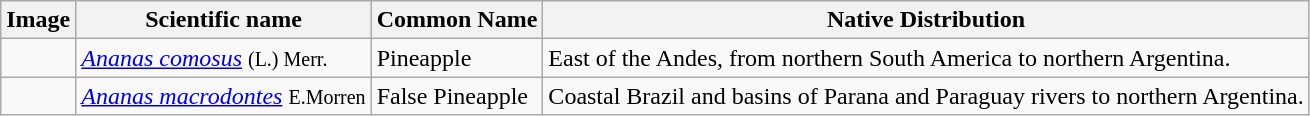<table class="wikitable">
<tr>
<th>Image</th>
<th>Scientific name</th>
<th>Common Name</th>
<th>Native Distribution</th>
</tr>
<tr>
<td></td>
<td><em><a href='#'>Ananas comosus</a></em> <small>(L.) Merr.</small></td>
<td>Pineapple</td>
<td>East of the Andes, from northern South America to northern Argentina.</td>
</tr>
<tr>
<td></td>
<td><em><a href='#'>Ananas macrodontes</a></em> <small>E.Morren</small></td>
<td>False Pineapple</td>
<td>Coastal Brazil and basins of Parana and Paraguay rivers to northern Argentina.</td>
</tr>
</table>
